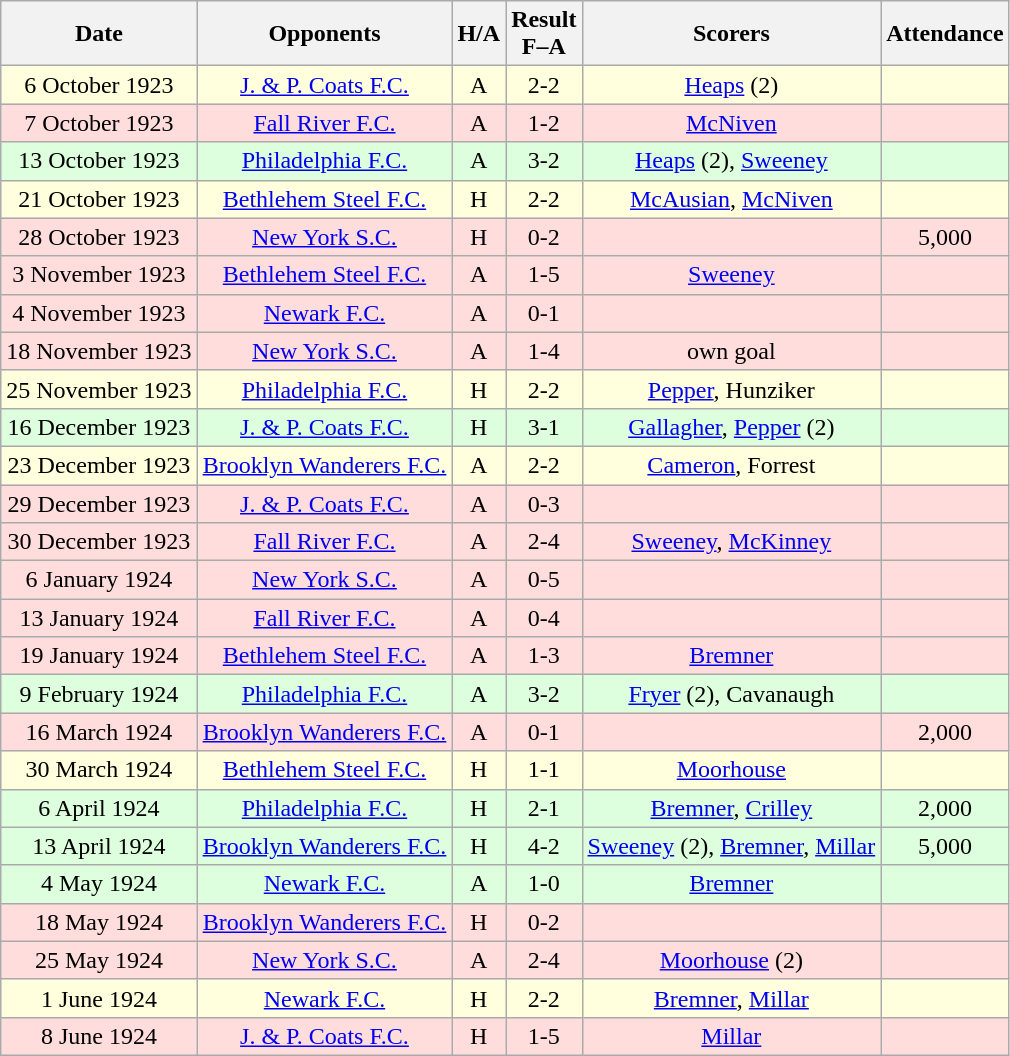<table class="wikitable" style="text-align:center">
<tr>
<th>Date</th>
<th>Opponents</th>
<th>H/A</th>
<th>Result<br>F–A</th>
<th>Scorers</th>
<th>Attendance</th>
</tr>
<tr bgcolor="#ffffdd">
<td>6 October 1923</td>
<td><a href='#'>J. & P. Coats F.C.</a></td>
<td>A</td>
<td>2-2</td>
<td><a href='#'>Heaps</a> (2)</td>
<td></td>
</tr>
<tr bgcolor="#ffdddd">
<td>7 October 1923</td>
<td><a href='#'>Fall River F.C.</a></td>
<td>A</td>
<td>1-2</td>
<td><a href='#'>McNiven</a></td>
<td></td>
</tr>
<tr bgcolor="#ddffdd">
<td>13 October 1923</td>
<td><a href='#'>Philadelphia F.C.</a></td>
<td>A</td>
<td>3-2</td>
<td><a href='#'>Heaps</a> (2), <a href='#'>Sweeney</a></td>
<td></td>
</tr>
<tr bgcolor="#ffffdd">
<td>21 October 1923</td>
<td><a href='#'>Bethlehem Steel F.C.</a></td>
<td>H</td>
<td>2-2</td>
<td><a href='#'>McAusian</a>, <a href='#'>McNiven</a></td>
<td></td>
</tr>
<tr bgcolor="#ffdddd">
<td>28 October 1923</td>
<td><a href='#'>New York S.C.</a></td>
<td>H</td>
<td>0-2</td>
<td></td>
<td>5,000</td>
</tr>
<tr bgcolor="#ffdddd">
<td>3 November 1923</td>
<td><a href='#'>Bethlehem Steel F.C.</a></td>
<td>A</td>
<td>1-5</td>
<td><a href='#'>Sweeney</a></td>
<td></td>
</tr>
<tr bgcolor="#ffdddd">
<td>4 November 1923</td>
<td><a href='#'>Newark F.C.</a></td>
<td>A</td>
<td>0-1</td>
<td></td>
<td></td>
</tr>
<tr bgcolor="#ffdddd">
<td>18 November 1923</td>
<td><a href='#'>New York S.C.</a></td>
<td>A</td>
<td>1-4</td>
<td>own goal</td>
<td></td>
</tr>
<tr bgcolor="#ffffdd">
<td>25 November 1923</td>
<td><a href='#'>Philadelphia F.C.</a></td>
<td>H</td>
<td>2-2</td>
<td><a href='#'>Pepper</a>, Hunziker</td>
<td></td>
</tr>
<tr bgcolor="#ddffdd">
<td>16 December 1923</td>
<td><a href='#'>J. & P. Coats F.C.</a></td>
<td>H</td>
<td>3-1</td>
<td><a href='#'>Gallagher</a>, <a href='#'>Pepper</a> (2)</td>
<td></td>
</tr>
<tr bgcolor="#ffffdd">
<td>23 December 1923</td>
<td><a href='#'>Brooklyn Wanderers F.C.</a></td>
<td>A</td>
<td>2-2</td>
<td><a href='#'>Cameron</a>, Forrest</td>
<td></td>
</tr>
<tr bgcolor="#ffdddd">
<td>29 December 1923</td>
<td><a href='#'>J. & P. Coats F.C.</a></td>
<td>A</td>
<td>0-3</td>
<td></td>
<td></td>
</tr>
<tr bgcolor="#ffdddd">
<td>30 December 1923</td>
<td><a href='#'>Fall River F.C.</a></td>
<td>A</td>
<td>2-4</td>
<td><a href='#'>Sweeney</a>, <a href='#'>McKinney</a></td>
<td></td>
</tr>
<tr bgcolor="#ffdddd">
<td>6 January 1924</td>
<td><a href='#'>New York S.C.</a></td>
<td>A</td>
<td>0-5</td>
<td></td>
<td></td>
</tr>
<tr bgcolor="#ffdddd">
<td>13 January 1924</td>
<td><a href='#'>Fall River F.C.</a></td>
<td>A</td>
<td>0-4</td>
<td></td>
<td></td>
</tr>
<tr bgcolor="#ffdddd">
<td>19 January 1924</td>
<td><a href='#'>Bethlehem Steel F.C.</a></td>
<td>A</td>
<td>1-3</td>
<td><a href='#'>Bremner</a></td>
<td></td>
</tr>
<tr bgcolor="#ddffdd">
<td>9 February 1924</td>
<td><a href='#'>Philadelphia F.C.</a></td>
<td>A</td>
<td>3-2</td>
<td><a href='#'>Fryer</a> (2), Cavanaugh</td>
<td></td>
</tr>
<tr bgcolor="#ffdddd">
<td>16 March 1924</td>
<td><a href='#'>Brooklyn Wanderers F.C.</a></td>
<td>A</td>
<td>0-1</td>
<td></td>
<td>2,000</td>
</tr>
<tr bgcolor="#ffffdd">
<td>30 March 1924</td>
<td><a href='#'>Bethlehem Steel F.C.</a></td>
<td>H</td>
<td>1-1</td>
<td><a href='#'>Moorhouse</a></td>
<td></td>
</tr>
<tr bgcolor="#ddffdd">
<td>6 April 1924</td>
<td><a href='#'>Philadelphia F.C.</a></td>
<td>H</td>
<td>2-1</td>
<td><a href='#'>Bremner</a>, <a href='#'>Crilley</a></td>
<td>2,000</td>
</tr>
<tr bgcolor="#ddffdd">
<td>13 April 1924</td>
<td><a href='#'>Brooklyn Wanderers F.C.</a></td>
<td>H</td>
<td>4-2</td>
<td><a href='#'>Sweeney</a> (2), <a href='#'>Bremner</a>, <a href='#'>Millar</a></td>
<td>5,000</td>
</tr>
<tr bgcolor="#ddffdd">
<td>4 May 1924</td>
<td><a href='#'>Newark F.C.</a></td>
<td>A</td>
<td>1-0</td>
<td><a href='#'>Bremner</a></td>
<td></td>
</tr>
<tr bgcolor="#ffdddd">
<td>18 May 1924</td>
<td><a href='#'>Brooklyn Wanderers F.C.</a></td>
<td>H</td>
<td>0-2</td>
<td></td>
<td></td>
</tr>
<tr bgcolor="#ffdddd">
<td>25 May 1924</td>
<td><a href='#'>New York S.C.</a></td>
<td>A</td>
<td>2-4</td>
<td><a href='#'>Moorhouse</a> (2)</td>
<td></td>
</tr>
<tr bgcolor="#ffffdd">
<td>1 June 1924</td>
<td><a href='#'>Newark F.C.</a></td>
<td>H</td>
<td>2-2</td>
<td><a href='#'>Bremner</a>, <a href='#'>Millar</a></td>
<td></td>
</tr>
<tr bgcolor="#ffdddd">
<td>8 June 1924</td>
<td><a href='#'>J. & P. Coats F.C.</a></td>
<td>H</td>
<td>1-5</td>
<td><a href='#'>Millar</a></td>
<td></td>
</tr>
</table>
